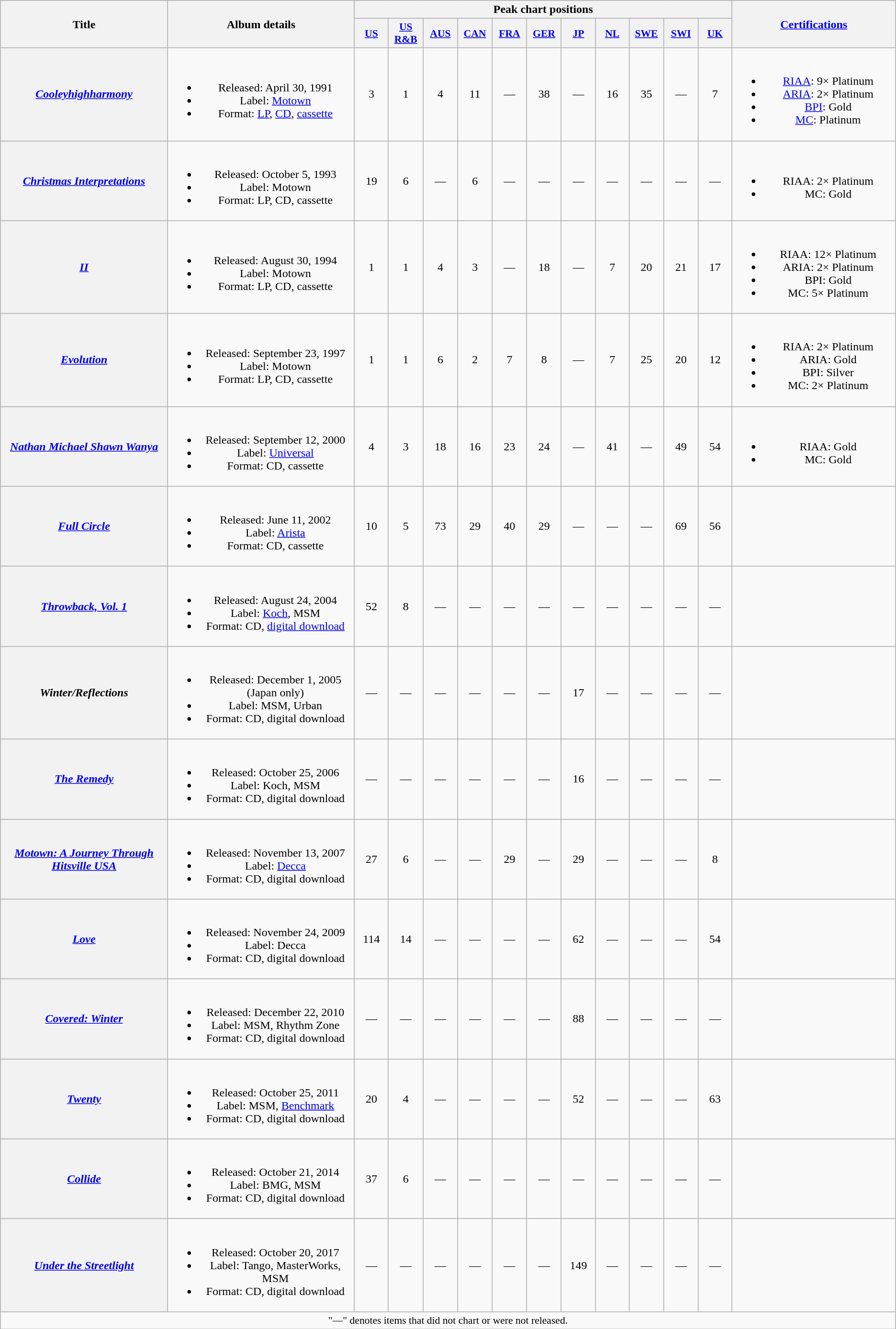<table class="wikitable plainrowheaders" style="text-align:center;" border="1">
<tr>
<th scope="col" rowspan="2" style="width:15em;">Title</th>
<th scope="col" rowspan="2" style="width:17em;">Album details</th>
<th scope="col" colspan="11">Peak chart positions</th>
<th scope="col" rowspan="2" style="width:15em;"><a href='#'>Certifications</a></th>
</tr>
<tr>
<th scope="col" style="width:3em;font-size:90%;"><a href='#'>US</a><br></th>
<th scope="col" style="width:3em;font-size:90%;"><a href='#'>US R&B</a><br></th>
<th scope="col" style="width:3em;font-size:90%;"><a href='#'>AUS</a><br></th>
<th scope="col" style="width:3em;font-size:90%;"><a href='#'>CAN</a><br></th>
<th scope="col" style="width:3em;font-size:90%;"><a href='#'>FRA</a><br></th>
<th scope="col" style="width:3em;font-size:90%;"><a href='#'>GER</a><br></th>
<th scope="col" style="width:3em;font-size:90%;"><a href='#'>JP</a><br></th>
<th scope="col" style="width:3em;font-size:90%;"><a href='#'>NL</a><br></th>
<th scope="col" style="width:3em;font-size:90%;"><a href='#'>SWE</a><br></th>
<th scope="col" style="width:3em;font-size:90%;"><a href='#'>SWI</a><br></th>
<th scope="col" style="width:3em;font-size:90%;"><a href='#'>UK</a><br></th>
</tr>
<tr>
<th scope="row"><em><a href='#'>Cooleyhighharmony</a></em></th>
<td><br><ul><li>Released: April 30, 1991</li><li>Label: <a href='#'>Motown</a></li><li>Format: <a href='#'>LP</a>, <a href='#'>CD</a>, <a href='#'>cassette</a></li></ul></td>
<td>3</td>
<td>1</td>
<td>4</td>
<td>11</td>
<td>—</td>
<td>38</td>
<td>—</td>
<td>16</td>
<td>35</td>
<td>—</td>
<td>7</td>
<td><br><ul><li><a href='#'>RIAA</a>: 9× Platinum</li><li><a href='#'>ARIA</a>: 2× Platinum</li><li><a href='#'>BPI</a>: Gold</li><li><a href='#'>MC</a>: Platinum </li></ul></td>
</tr>
<tr>
<th scope="row"><em><a href='#'>Christmas Interpretations</a></em></th>
<td><br><ul><li>Released: October 5, 1993</li><li>Label: Motown</li><li>Format: LP, CD, cassette</li></ul></td>
<td>19</td>
<td>6</td>
<td>—</td>
<td>6</td>
<td>—</td>
<td>—</td>
<td>—</td>
<td>—</td>
<td>—</td>
<td>—</td>
<td>—</td>
<td><br><ul><li>RIAA: 2× Platinum</li><li>MC: Gold</li></ul></td>
</tr>
<tr>
<th scope="row"><em><a href='#'>II</a></em></th>
<td><br><ul><li>Released: August 30, 1994</li><li>Label: Motown</li><li>Format: LP, CD, cassette</li></ul></td>
<td>1</td>
<td>1</td>
<td>4</td>
<td>3</td>
<td>—</td>
<td>18</td>
<td>—</td>
<td>7</td>
<td>20</td>
<td>21</td>
<td>17</td>
<td><br><ul><li>RIAA: 12× Platinum</li><li>ARIA: 2× Platinum</li><li>BPI: Gold</li><li>MC: 5× Platinum</li></ul></td>
</tr>
<tr>
<th scope="row"><em><a href='#'>Evolution</a></em></th>
<td><br><ul><li>Released: September 23, 1997</li><li>Label: Motown</li><li>Format: LP, CD, cassette</li></ul></td>
<td>1</td>
<td>1</td>
<td>6</td>
<td>2</td>
<td>7</td>
<td>8</td>
<td>—</td>
<td>7</td>
<td>25</td>
<td>20</td>
<td>12</td>
<td><br><ul><li>RIAA: 2× Platinum</li><li>ARIA: Gold</li><li>BPI: Silver</li><li>MC: 2× Platinum</li></ul></td>
</tr>
<tr>
<th scope="row"><em><a href='#'>Nathan Michael Shawn Wanya</a></em></th>
<td><br><ul><li>Released: September 12, 2000</li><li>Label: <a href='#'>Universal</a></li><li>Format: CD, cassette</li></ul></td>
<td>4</td>
<td>3</td>
<td>18</td>
<td>16</td>
<td>23</td>
<td>24</td>
<td>—</td>
<td>41</td>
<td>—</td>
<td>49</td>
<td>54</td>
<td><br><ul><li>RIAA: Gold</li><li>MC: Gold</li></ul></td>
</tr>
<tr>
<th scope="row"><em><a href='#'>Full Circle</a></em></th>
<td><br><ul><li>Released: June 11, 2002</li><li>Label: <a href='#'>Arista</a></li><li>Format: CD, cassette</li></ul></td>
<td>10</td>
<td>5</td>
<td>73</td>
<td>29</td>
<td>40</td>
<td>29</td>
<td>—</td>
<td>—</td>
<td>—</td>
<td>69</td>
<td>56</td>
<td></td>
</tr>
<tr>
<th scope="row"><em><a href='#'>Throwback, Vol. 1</a></em></th>
<td><br><ul><li>Released: August 24, 2004</li><li>Label: <a href='#'>Koch</a>, MSM</li><li>Format: CD, <a href='#'>digital download</a></li></ul></td>
<td>52</td>
<td>8</td>
<td>—</td>
<td>—</td>
<td>—</td>
<td>—</td>
<td>—</td>
<td>—</td>
<td>—</td>
<td>—</td>
<td>—</td>
<td></td>
</tr>
<tr>
<th scope="row"><em>Winter/Reflections</em></th>
<td><br><ul><li>Released: December 1, 2005 (Japan only)</li><li>Label: MSM, Urban</li><li>Format: CD, digital download</li></ul></td>
<td>—</td>
<td>—</td>
<td>—</td>
<td>—</td>
<td>—</td>
<td>—</td>
<td>17</td>
<td>—</td>
<td>—</td>
<td>—</td>
<td>—</td>
<td></td>
</tr>
<tr>
<th scope="row"><em><a href='#'>The Remedy</a></em></th>
<td><br><ul><li>Released: October 25, 2006</li><li>Label: Koch, MSM</li><li>Format: CD, digital download</li></ul></td>
<td>—</td>
<td>—</td>
<td>—</td>
<td>—</td>
<td>—</td>
<td>—</td>
<td>16</td>
<td>—</td>
<td>—</td>
<td>—</td>
<td>—</td>
<td></td>
</tr>
<tr>
<th scope="row"><em><a href='#'>Motown: A Journey Through Hitsville USA</a></em></th>
<td><br><ul><li>Released: November 13, 2007</li><li>Label: <a href='#'>Decca</a></li><li>Format: CD, digital download</li></ul></td>
<td>27</td>
<td>6</td>
<td>—</td>
<td>—</td>
<td>29</td>
<td>—</td>
<td>29</td>
<td>—</td>
<td>—</td>
<td>—</td>
<td>8</td>
<td></td>
</tr>
<tr>
<th scope="row"><em><a href='#'>Love</a></em></th>
<td><br><ul><li>Released: November 24, 2009</li><li>Label: Decca</li><li>Format: CD, digital download</li></ul></td>
<td>114</td>
<td>14</td>
<td>—</td>
<td>—</td>
<td>—</td>
<td>—</td>
<td>62</td>
<td>—</td>
<td>—</td>
<td>—</td>
<td>54</td>
<td></td>
</tr>
<tr>
<th scope="row"><em><a href='#'>Covered: Winter</a></em></th>
<td><br><ul><li>Released: December 22, 2010</li><li>Label: MSM, Rhythm Zone</li><li>Format: CD, digital download</li></ul></td>
<td>—</td>
<td>—</td>
<td>—</td>
<td>—</td>
<td>—</td>
<td>—</td>
<td>88</td>
<td>—</td>
<td>—</td>
<td>—</td>
<td>—</td>
<td></td>
</tr>
<tr>
<th scope="row"><em><a href='#'>Twenty</a></em></th>
<td><br><ul><li>Released: October 25, 2011</li><li>Label: MSM, <a href='#'>Benchmark</a></li><li>Format: CD, digital download</li></ul></td>
<td>20</td>
<td>4</td>
<td>—</td>
<td>—</td>
<td>—</td>
<td>—</td>
<td>52</td>
<td>—</td>
<td>—</td>
<td>—</td>
<td>63</td>
<td></td>
</tr>
<tr>
<th scope="row"><em><a href='#'>Collide</a></em></th>
<td><br><ul><li>Released: October 21, 2014</li><li>Label: BMG, MSM</li><li>Format: CD, digital download</li></ul></td>
<td>37</td>
<td>6</td>
<td>—</td>
<td>—</td>
<td>—</td>
<td>—</td>
<td>—</td>
<td>—</td>
<td>—</td>
<td>—</td>
<td>—</td>
<td></td>
</tr>
<tr>
<th scope="row"><em><a href='#'>Under the Streetlight</a></em></th>
<td><br><ul><li>Released: October 20, 2017</li><li>Label: Tango, MasterWorks, MSM</li><li>Format: CD, digital download</li></ul></td>
<td>—</td>
<td>—</td>
<td>—</td>
<td>—</td>
<td>—</td>
<td>—</td>
<td>149</td>
<td>—</td>
<td>—</td>
<td>—</td>
<td>—</td>
<td></td>
</tr>
<tr>
<td colspan="14" style="font-size:90%">"—" denotes items that did not chart or were not released.</td>
</tr>
</table>
